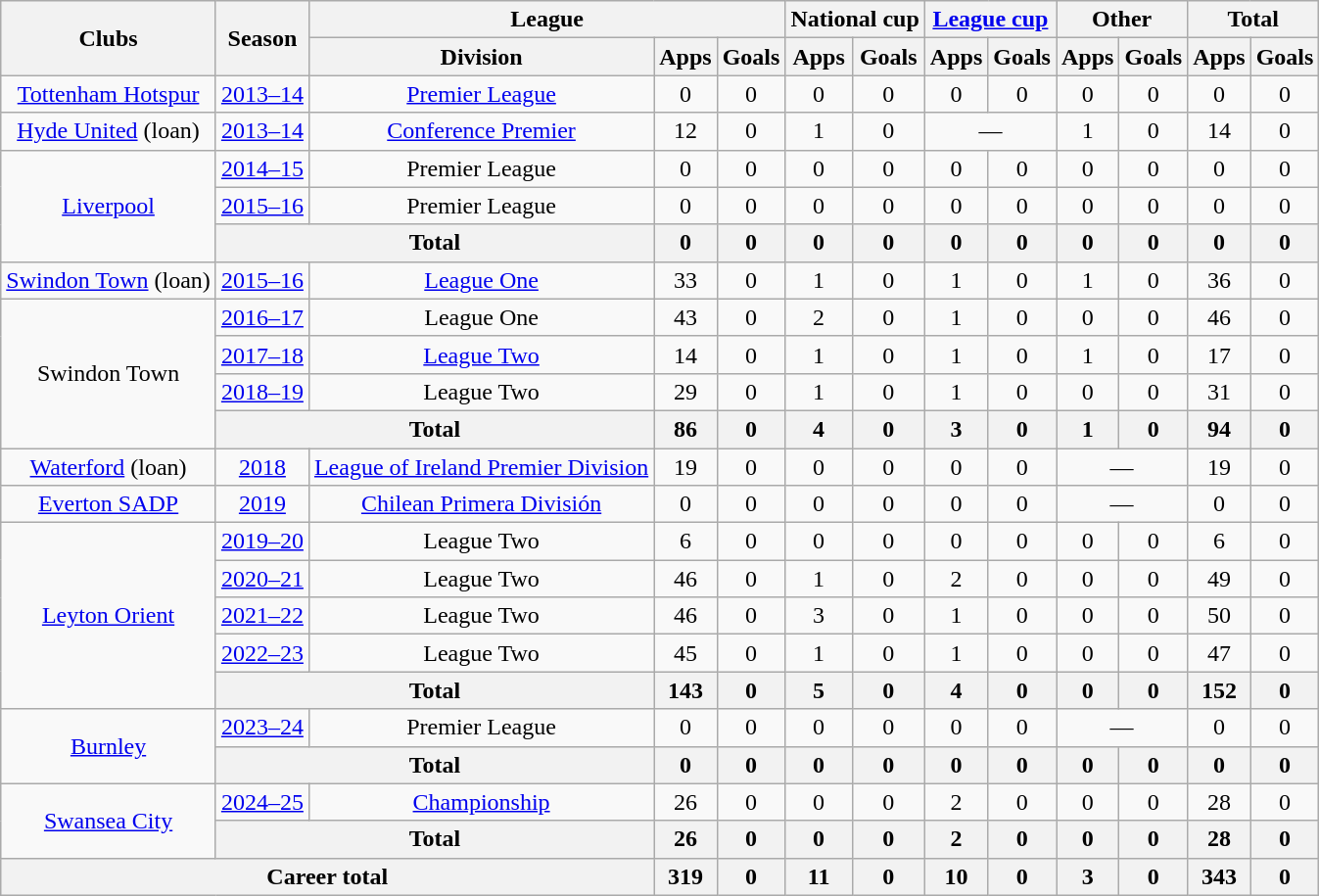<table class="wikitable" style="text-align:center">
<tr>
<th rowspan="2">Clubs</th>
<th rowspan="2">Season</th>
<th colspan="3">League</th>
<th colspan="2">National cup</th>
<th colspan="2"><a href='#'>League cup</a></th>
<th colspan="2">Other</th>
<th colspan="2">Total</th>
</tr>
<tr>
<th>Division</th>
<th>Apps</th>
<th>Goals</th>
<th>Apps</th>
<th>Goals</th>
<th>Apps</th>
<th>Goals</th>
<th>Apps</th>
<th>Goals</th>
<th>Apps</th>
<th>Goals</th>
</tr>
<tr>
<td><a href='#'>Tottenham Hotspur</a></td>
<td><a href='#'>2013–14</a></td>
<td><a href='#'>Premier League</a></td>
<td>0</td>
<td>0</td>
<td>0</td>
<td>0</td>
<td>0</td>
<td>0</td>
<td>0</td>
<td>0</td>
<td>0</td>
<td>0</td>
</tr>
<tr>
<td><a href='#'>Hyde United</a> (loan)</td>
<td><a href='#'>2013–14</a></td>
<td><a href='#'>Conference Premier</a></td>
<td>12</td>
<td>0</td>
<td>1</td>
<td>0</td>
<td colspan="2">—</td>
<td>1</td>
<td>0</td>
<td>14</td>
<td>0</td>
</tr>
<tr>
<td rowspan="3"><a href='#'>Liverpool</a></td>
<td><a href='#'>2014–15</a></td>
<td>Premier League</td>
<td>0</td>
<td>0</td>
<td>0</td>
<td>0</td>
<td>0</td>
<td>0</td>
<td>0</td>
<td>0</td>
<td>0</td>
<td>0</td>
</tr>
<tr>
<td><a href='#'>2015–16</a></td>
<td>Premier League</td>
<td>0</td>
<td>0</td>
<td>0</td>
<td>0</td>
<td>0</td>
<td>0</td>
<td>0</td>
<td>0</td>
<td>0</td>
<td>0</td>
</tr>
<tr>
<th colspan="2">Total</th>
<th>0</th>
<th>0</th>
<th>0</th>
<th>0</th>
<th>0</th>
<th>0</th>
<th>0</th>
<th>0</th>
<th>0</th>
<th>0</th>
</tr>
<tr>
<td><a href='#'>Swindon Town</a> (loan)</td>
<td><a href='#'>2015–16</a></td>
<td><a href='#'>League One</a></td>
<td>33</td>
<td>0</td>
<td>1</td>
<td>0</td>
<td>1</td>
<td>0</td>
<td>1</td>
<td>0</td>
<td>36</td>
<td>0</td>
</tr>
<tr>
<td rowspan="4">Swindon Town</td>
<td><a href='#'>2016–17</a></td>
<td>League One</td>
<td>43</td>
<td>0</td>
<td>2</td>
<td>0</td>
<td>1</td>
<td>0</td>
<td>0</td>
<td>0</td>
<td>46</td>
<td>0</td>
</tr>
<tr>
<td><a href='#'>2017–18</a></td>
<td><a href='#'>League Two</a></td>
<td>14</td>
<td>0</td>
<td>1</td>
<td>0</td>
<td>1</td>
<td>0</td>
<td>1</td>
<td>0</td>
<td>17</td>
<td>0</td>
</tr>
<tr>
<td><a href='#'>2018–19</a></td>
<td>League Two</td>
<td>29</td>
<td>0</td>
<td>1</td>
<td>0</td>
<td>1</td>
<td>0</td>
<td>0</td>
<td>0</td>
<td>31</td>
<td>0</td>
</tr>
<tr>
<th colspan="2">Total</th>
<th>86</th>
<th>0</th>
<th>4</th>
<th>0</th>
<th>3</th>
<th>0</th>
<th>1</th>
<th>0</th>
<th>94</th>
<th>0</th>
</tr>
<tr>
<td><a href='#'>Waterford</a> (loan)</td>
<td><a href='#'>2018</a></td>
<td><a href='#'>League of Ireland Premier Division</a></td>
<td>19</td>
<td>0</td>
<td>0</td>
<td>0</td>
<td>0</td>
<td>0</td>
<td colspan="2">—</td>
<td>19</td>
<td>0</td>
</tr>
<tr>
<td><a href='#'>Everton SADP</a></td>
<td><a href='#'>2019</a></td>
<td><a href='#'>Chilean Primera División</a></td>
<td>0</td>
<td>0</td>
<td>0</td>
<td>0</td>
<td>0</td>
<td>0</td>
<td colspan="2">—</td>
<td>0</td>
<td>0</td>
</tr>
<tr>
<td rowspan="5"><a href='#'>Leyton Orient</a></td>
<td><a href='#'>2019–20</a></td>
<td>League Two</td>
<td>6</td>
<td>0</td>
<td>0</td>
<td>0</td>
<td>0</td>
<td>0</td>
<td>0</td>
<td>0</td>
<td>6</td>
<td>0</td>
</tr>
<tr>
<td><a href='#'>2020–21</a></td>
<td>League Two</td>
<td>46</td>
<td>0</td>
<td>1</td>
<td>0</td>
<td>2</td>
<td>0</td>
<td>0</td>
<td>0</td>
<td>49</td>
<td>0</td>
</tr>
<tr>
<td><a href='#'>2021–22</a></td>
<td>League Two</td>
<td>46</td>
<td>0</td>
<td>3</td>
<td>0</td>
<td>1</td>
<td>0</td>
<td>0</td>
<td>0</td>
<td>50</td>
<td>0</td>
</tr>
<tr>
<td><a href='#'>2022–23</a></td>
<td>League Two</td>
<td>45</td>
<td>0</td>
<td>1</td>
<td>0</td>
<td>1</td>
<td>0</td>
<td>0</td>
<td>0</td>
<td>47</td>
<td>0</td>
</tr>
<tr>
<th colspan="2">Total</th>
<th>143</th>
<th>0</th>
<th>5</th>
<th>0</th>
<th>4</th>
<th>0</th>
<th>0</th>
<th>0</th>
<th>152</th>
<th>0</th>
</tr>
<tr>
<td rowspan="2"><a href='#'>Burnley</a></td>
<td><a href='#'>2023–24</a></td>
<td>Premier League</td>
<td>0</td>
<td>0</td>
<td>0</td>
<td>0</td>
<td>0</td>
<td>0</td>
<td colspan="2">—</td>
<td>0</td>
<td>0</td>
</tr>
<tr>
<th colspan="2">Total</th>
<th>0</th>
<th>0</th>
<th>0</th>
<th>0</th>
<th>0</th>
<th>0</th>
<th>0</th>
<th>0</th>
<th>0</th>
<th>0</th>
</tr>
<tr>
<td rowspan="2"><a href='#'>Swansea City</a></td>
<td><a href='#'>2024–25</a></td>
<td><a href='#'>Championship</a></td>
<td>26</td>
<td>0</td>
<td>0</td>
<td>0</td>
<td>2</td>
<td>0</td>
<td>0</td>
<td>0</td>
<td>28</td>
<td>0</td>
</tr>
<tr>
<th colspan="2">Total</th>
<th>26</th>
<th>0</th>
<th>0</th>
<th>0</th>
<th>2</th>
<th>0</th>
<th>0</th>
<th>0</th>
<th>28</th>
<th>0</th>
</tr>
<tr>
<th colspan="3">Career total</th>
<th>319</th>
<th>0</th>
<th>11</th>
<th>0</th>
<th>10</th>
<th>0</th>
<th>3</th>
<th>0</th>
<th>343</th>
<th>0</th>
</tr>
</table>
